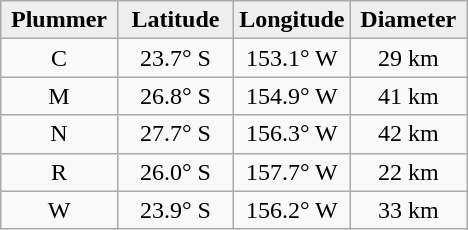<table class="wikitable">
<tr>
<th width="25%" style="background:#eeeeee;">Plummer</th>
<th width="25%" style="background:#eeeeee;">Latitude</th>
<th width="25%" style="background:#eeeeee;">Longitude</th>
<th width="25%" style="background:#eeeeee;">Diameter</th>
</tr>
<tr>
<td align="center">C</td>
<td align="center">23.7° S</td>
<td align="center">153.1° W</td>
<td align="center">29 km</td>
</tr>
<tr>
<td align="center">M</td>
<td align="center">26.8° S</td>
<td align="center">154.9° W</td>
<td align="center">41 km</td>
</tr>
<tr>
<td align="center">N</td>
<td align="center">27.7° S</td>
<td align="center">156.3° W</td>
<td align="center">42 km</td>
</tr>
<tr>
<td align="center">R</td>
<td align="center">26.0° S</td>
<td align="center">157.7° W</td>
<td align="center">22 km</td>
</tr>
<tr>
<td align="center">W</td>
<td align="center">23.9° S</td>
<td align="center">156.2° W</td>
<td align="center">33 km</td>
</tr>
</table>
